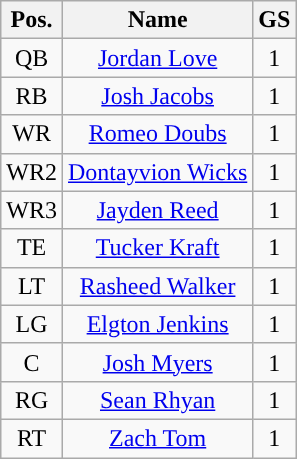<table class="wikitable" style="text-align:center">
<tr>
<th>Pos.</th>
<th>Name</th>
<th>GS</th>
</tr>
<tr>
<td>QB</td>
<td><a href='#'>Jordan Love</a></td>
<td>1</td>
</tr>
<tr>
<td>RB</td>
<td><a href='#'>Josh Jacobs</a></td>
<td>1</td>
</tr>
<tr>
<td>WR</td>
<td><a href='#'>Romeo Doubs</a></td>
<td>1</td>
</tr>
<tr>
<td>WR2</td>
<td><a href='#'>Dontayvion Wicks</a></td>
<td>1</td>
</tr>
<tr>
<td>WR3</td>
<td><a href='#'>Jayden Reed</a></td>
<td>1</td>
</tr>
<tr>
<td>TE</td>
<td><a href='#'>Tucker Kraft</a></td>
<td>1</td>
</tr>
<tr>
<td>LT</td>
<td><a href='#'>Rasheed Walker</a></td>
<td>1</td>
</tr>
<tr>
<td>LG</td>
<td><a href='#'>Elgton Jenkins</a></td>
<td>1</td>
</tr>
<tr>
<td>C</td>
<td><a href='#'>Josh Myers</a></td>
<td>1</td>
</tr>
<tr>
<td>RG</td>
<td><a href='#'>Sean Rhyan</a></td>
<td>1</td>
</tr>
<tr>
<td>RT</td>
<td><a href='#'>Zach Tom</a></td>
<td>1</td>
</tr>
</table>
